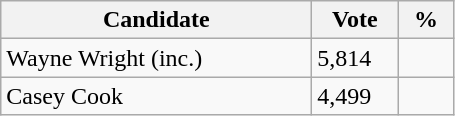<table class="wikitable">
<tr>
<th bgcolor="#DDDDFF" width="200px">Candidate</th>
<th bgcolor="#DDDDFF" width="50px">Vote</th>
<th bgcolor="#DDDDFF" width="30px">%</th>
</tr>
<tr>
<td>Wayne Wright (inc.)</td>
<td>5,814</td>
<td></td>
</tr>
<tr>
<td>Casey Cook</td>
<td>4,499</td>
<td></td>
</tr>
</table>
